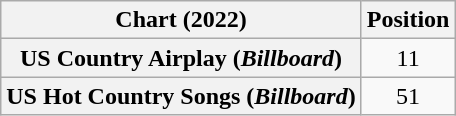<table class="wikitable sortable plainrowheaders" style="text-align:center">
<tr>
<th>Chart (2022)</th>
<th>Position</th>
</tr>
<tr>
<th scope="row">US Country Airplay (<em>Billboard</em>)</th>
<td>11</td>
</tr>
<tr>
<th scope="row">US Hot Country Songs (<em>Billboard</em>)</th>
<td>51</td>
</tr>
</table>
